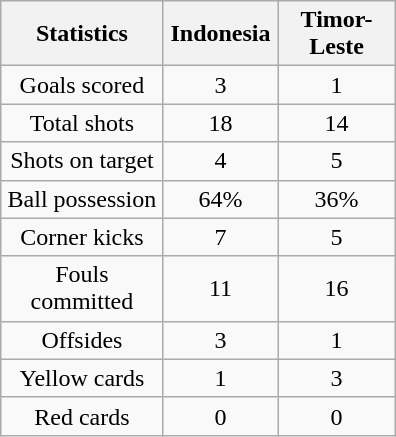<table class="wikitable" style="text-align:center;margin:auto;">
<tr>
<th scope=col width=100>Statistics</th>
<th scope=col width=70>Indonesia</th>
<th scope=col width=70>Timor-Leste</th>
</tr>
<tr>
<td>Goals scored</td>
<td>3</td>
<td>1</td>
</tr>
<tr>
<td>Total shots</td>
<td>18</td>
<td>14</td>
</tr>
<tr>
<td>Shots on target</td>
<td>4</td>
<td>5</td>
</tr>
<tr>
<td>Ball possession</td>
<td>64%</td>
<td>36%</td>
</tr>
<tr>
<td>Corner kicks</td>
<td>7</td>
<td>5</td>
</tr>
<tr>
<td>Fouls committed</td>
<td>11</td>
<td>16</td>
</tr>
<tr>
<td>Offsides</td>
<td>3</td>
<td>1</td>
</tr>
<tr>
<td>Yellow cards</td>
<td>1</td>
<td>3</td>
</tr>
<tr>
<td>Red cards</td>
<td>0</td>
<td>0</td>
</tr>
</table>
